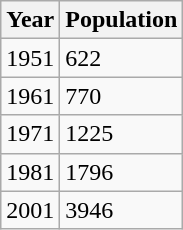<table class="wikitable">
<tr>
<th>Year</th>
<th>Population</th>
</tr>
<tr>
<td>1951</td>
<td>622</td>
</tr>
<tr>
<td>1961</td>
<td>770</td>
</tr>
<tr>
<td>1971</td>
<td>1225</td>
</tr>
<tr>
<td>1981</td>
<td>1796</td>
</tr>
<tr>
<td>2001</td>
<td>3946</td>
</tr>
</table>
